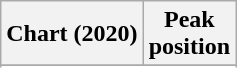<table class="wikitable sortable plainrowheaders" style="text-align:center">
<tr>
<th scope="col">Chart (2020)</th>
<th scope="col">Peak<br> position</th>
</tr>
<tr>
</tr>
<tr>
</tr>
</table>
